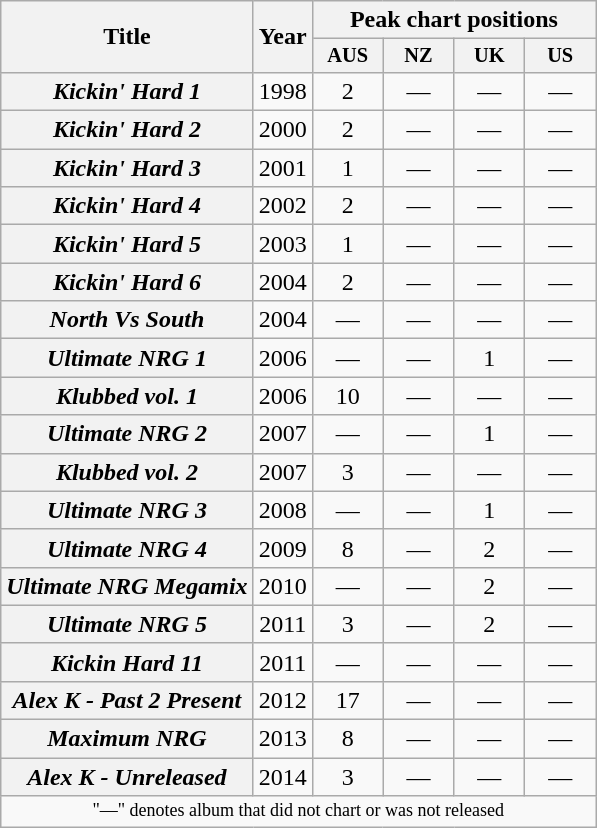<table class="wikitable plainrowheaders" style="text-align:center;" border="1">
<tr>
<th scope="col" rowspan="2">Title</th>
<th scope="col" rowspan="2">Year</th>
<th scope="col" colspan="4">Peak chart positions</th>
</tr>
<tr>
<th style="width:3em;font-size:85%">AUS<br></th>
<th style="width:3em;font-size:85%">NZ<br></th>
<th style="width:3em;font-size:85%">UK<br></th>
<th style="width:3em;font-size:85%">US<br></th>
</tr>
<tr>
<th scope="row"><em>Kickin' Hard 1</em></th>
<td>1998</td>
<td>2</td>
<td>—</td>
<td>—</td>
<td>—</td>
</tr>
<tr>
<th scope="row"><em>Kickin' Hard 2</em></th>
<td>2000</td>
<td>2</td>
<td>—</td>
<td>—</td>
<td>—</td>
</tr>
<tr>
<th scope="row"><em>Kickin' Hard 3</em></th>
<td>2001</td>
<td>1</td>
<td>—</td>
<td>—</td>
<td>—</td>
</tr>
<tr>
<th scope="row"><em>Kickin' Hard 4</em></th>
<td>2002</td>
<td>2</td>
<td>—</td>
<td>—</td>
<td>—</td>
</tr>
<tr>
<th scope="row"><em>Kickin' Hard 5</em></th>
<td>2003</td>
<td>1</td>
<td>—</td>
<td>—</td>
<td>—</td>
</tr>
<tr>
<th scope="row"><em>Kickin' Hard 6</em></th>
<td>2004</td>
<td>2</td>
<td>—</td>
<td>—</td>
<td>—</td>
</tr>
<tr>
<th scope="row"><em>North Vs South</em></th>
<td>2004</td>
<td>—</td>
<td>—</td>
<td>—</td>
<td>—</td>
</tr>
<tr>
<th scope="row"><em>Ultimate NRG 1</em></th>
<td>2006</td>
<td>—</td>
<td>—</td>
<td>1</td>
<td>—</td>
</tr>
<tr>
<th scope="row"><em>Klubbed vol. 1</em></th>
<td>2006</td>
<td>10</td>
<td>—</td>
<td>—</td>
<td>—</td>
</tr>
<tr>
<th scope="row"><em>Ultimate NRG 2</em></th>
<td>2007</td>
<td>—</td>
<td>—</td>
<td>1</td>
<td>—</td>
</tr>
<tr>
<th scope="row"><em>Klubbed vol. 2</em></th>
<td>2007</td>
<td>3</td>
<td>—</td>
<td>—</td>
<td>—</td>
</tr>
<tr>
<th scope="row"><em>Ultimate NRG 3</em></th>
<td>2008</td>
<td>—</td>
<td>—</td>
<td>1</td>
<td>—</td>
</tr>
<tr>
<th scope="row"><em>Ultimate NRG 4</em></th>
<td>2009</td>
<td>8</td>
<td>—</td>
<td>2</td>
<td>—</td>
</tr>
<tr>
<th scope="row"><em>Ultimate NRG Megamix</em></th>
<td>2010</td>
<td>—</td>
<td>—</td>
<td>2</td>
<td>—</td>
</tr>
<tr>
<th scope="row"><em>Ultimate NRG 5</em></th>
<td>2011</td>
<td>3</td>
<td>—</td>
<td>2</td>
<td>—</td>
</tr>
<tr>
<th scope="row"><em>Kickin Hard 11</em></th>
<td>2011</td>
<td>—</td>
<td>—</td>
<td>—</td>
<td>—</td>
</tr>
<tr>
<th scope="row"><em>Alex K - Past 2 Present</em></th>
<td>2012</td>
<td>17</td>
<td>—</td>
<td>—</td>
<td>—</td>
</tr>
<tr>
<th scope="row"><em>Maximum NRG</em></th>
<td>2013</td>
<td>8</td>
<td>—</td>
<td>—</td>
<td>—</td>
</tr>
<tr>
<th scope="row"><em>Alex K - Unreleased</em></th>
<td>2014</td>
<td>3</td>
<td>—</td>
<td>—</td>
<td>—</td>
</tr>
<tr>
<td colspan="14" style="font-size:9pt">"—" denotes album that did not chart or was not released</td>
</tr>
</table>
